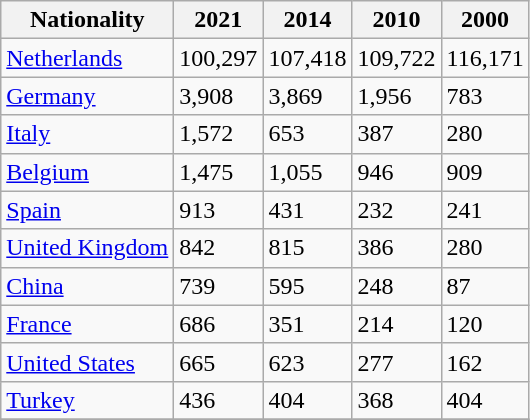<table class="wikitable">
<tr>
<th>Nationality</th>
<th>2021</th>
<th>2014</th>
<th>2010</th>
<th>2000</th>
</tr>
<tr>
<td> <a href='#'>Netherlands</a></td>
<td>100,297</td>
<td>107,418</td>
<td>109,722</td>
<td>116,171</td>
</tr>
<tr>
<td> <a href='#'>Germany</a></td>
<td>3,908</td>
<td>3,869</td>
<td>1,956</td>
<td>783</td>
</tr>
<tr>
<td> <a href='#'>Italy</a></td>
<td>1,572</td>
<td>653</td>
<td>387</td>
<td>280</td>
</tr>
<tr>
<td> <a href='#'>Belgium</a></td>
<td>1,475</td>
<td>1,055</td>
<td>946</td>
<td>909</td>
</tr>
<tr>
<td> <a href='#'>Spain</a></td>
<td>913</td>
<td>431</td>
<td>232</td>
<td>241</td>
</tr>
<tr>
<td> <a href='#'>United Kingdom</a></td>
<td>842</td>
<td>815</td>
<td>386</td>
<td>280</td>
</tr>
<tr>
<td> <a href='#'>China</a></td>
<td>739</td>
<td>595</td>
<td>248</td>
<td>87</td>
</tr>
<tr>
<td> <a href='#'>France</a></td>
<td>686</td>
<td>351</td>
<td>214</td>
<td>120</td>
</tr>
<tr>
<td> <a href='#'>United States</a></td>
<td>665</td>
<td>623</td>
<td>277</td>
<td>162</td>
</tr>
<tr>
<td> <a href='#'>Turkey</a></td>
<td>436</td>
<td>404</td>
<td>368</td>
<td>404</td>
</tr>
<tr>
</tr>
</table>
